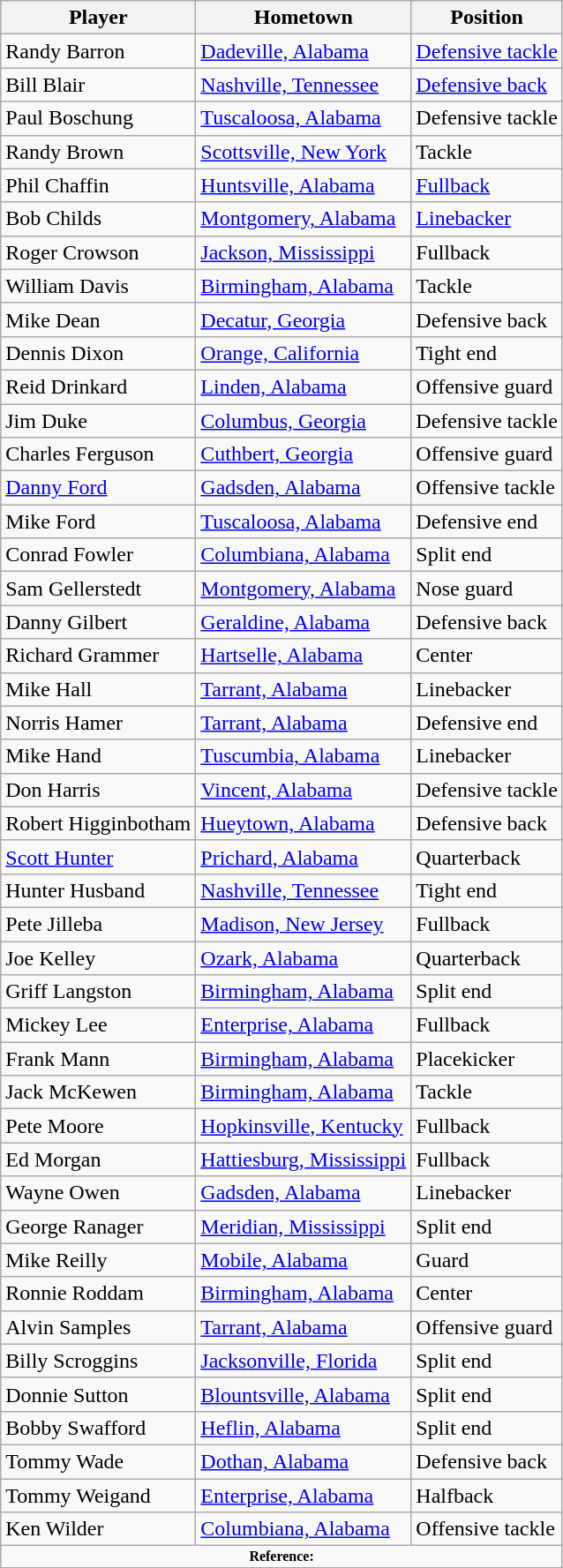<table class="wikitable" border="1">
<tr ;>
<th>Player</th>
<th>Hometown</th>
<th>Position</th>
</tr>
<tr>
<td>Randy Barron</td>
<td><a href='#'>Dadeville, Alabama</a></td>
<td><a href='#'>Defensive tackle</a></td>
</tr>
<tr>
<td>Bill Blair</td>
<td><a href='#'>Nashville, Tennessee</a></td>
<td><a href='#'>Defensive back</a></td>
</tr>
<tr>
<td>Paul Boschung</td>
<td><a href='#'>Tuscaloosa, Alabama</a></td>
<td>Defensive tackle</td>
</tr>
<tr>
<td>Randy Brown</td>
<td><a href='#'>Scottsville, New York</a></td>
<td>Tackle</td>
</tr>
<tr>
<td>Phil Chaffin</td>
<td><a href='#'>Huntsville, Alabama</a></td>
<td><a href='#'>Fullback</a></td>
</tr>
<tr>
<td>Bob Childs</td>
<td><a href='#'>Montgomery, Alabama</a></td>
<td><a href='#'>Linebacker</a></td>
</tr>
<tr>
<td>Roger Crowson</td>
<td><a href='#'>Jackson, Mississippi</a></td>
<td>Fullback</td>
</tr>
<tr>
<td>William Davis</td>
<td><a href='#'>Birmingham, Alabama</a></td>
<td>Tackle</td>
</tr>
<tr>
<td>Mike Dean</td>
<td><a href='#'>Decatur, Georgia</a></td>
<td>Defensive back</td>
</tr>
<tr>
<td>Dennis Dixon</td>
<td><a href='#'>Orange, California</a></td>
<td>Tight end</td>
</tr>
<tr>
<td>Reid Drinkard</td>
<td><a href='#'>Linden, Alabama</a></td>
<td>Offensive guard</td>
</tr>
<tr>
<td>Jim Duke</td>
<td><a href='#'>Columbus, Georgia</a></td>
<td>Defensive tackle</td>
</tr>
<tr>
<td>Charles Ferguson</td>
<td><a href='#'>Cuthbert, Georgia</a></td>
<td>Offensive guard</td>
</tr>
<tr>
<td><a href='#'>Danny Ford</a></td>
<td><a href='#'>Gadsden, Alabama</a></td>
<td>Offensive tackle</td>
</tr>
<tr>
<td>Mike Ford</td>
<td><a href='#'>Tuscaloosa, Alabama</a></td>
<td>Defensive end</td>
</tr>
<tr>
<td>Conrad Fowler</td>
<td><a href='#'>Columbiana, Alabama</a></td>
<td>Split end</td>
</tr>
<tr>
<td>Sam Gellerstedt</td>
<td><a href='#'>Montgomery, Alabama</a></td>
<td>Nose guard</td>
</tr>
<tr>
<td>Danny Gilbert</td>
<td><a href='#'>Geraldine, Alabama</a></td>
<td>Defensive back</td>
</tr>
<tr>
<td>Richard Grammer</td>
<td><a href='#'>Hartselle, Alabama</a></td>
<td>Center</td>
</tr>
<tr>
<td>Mike Hall</td>
<td><a href='#'>Tarrant, Alabama</a></td>
<td>Linebacker</td>
</tr>
<tr>
<td>Norris Hamer</td>
<td><a href='#'>Tarrant, Alabama</a></td>
<td>Defensive end</td>
</tr>
<tr>
<td>Mike Hand</td>
<td><a href='#'>Tuscumbia, Alabama</a></td>
<td>Linebacker</td>
</tr>
<tr>
<td>Don Harris</td>
<td><a href='#'>Vincent, Alabama</a></td>
<td>Defensive tackle</td>
</tr>
<tr>
<td>Robert Higginbotham</td>
<td><a href='#'>Hueytown, Alabama</a></td>
<td>Defensive back</td>
</tr>
<tr>
<td><a href='#'>Scott Hunter</a></td>
<td><a href='#'>Prichard, Alabama</a></td>
<td>Quarterback</td>
</tr>
<tr>
<td>Hunter Husband</td>
<td><a href='#'>Nashville, Tennessee</a></td>
<td>Tight end</td>
</tr>
<tr>
<td>Pete Jilleba</td>
<td><a href='#'>Madison, New Jersey</a></td>
<td>Fullback</td>
</tr>
<tr>
<td>Joe Kelley</td>
<td><a href='#'>Ozark, Alabama</a></td>
<td>Quarterback</td>
</tr>
<tr>
<td>Griff Langston</td>
<td><a href='#'>Birmingham, Alabama</a></td>
<td>Split end</td>
</tr>
<tr>
<td>Mickey Lee</td>
<td><a href='#'>Enterprise, Alabama</a></td>
<td>Fullback</td>
</tr>
<tr>
<td>Frank Mann</td>
<td><a href='#'>Birmingham, Alabama</a></td>
<td>Placekicker</td>
</tr>
<tr>
<td>Jack McKewen</td>
<td><a href='#'>Birmingham, Alabama</a></td>
<td>Tackle</td>
</tr>
<tr>
<td>Pete Moore</td>
<td><a href='#'>Hopkinsville, Kentucky</a></td>
<td>Fullback</td>
</tr>
<tr>
<td>Ed Morgan</td>
<td><a href='#'>Hattiesburg, Mississippi</a></td>
<td>Fullback</td>
</tr>
<tr>
<td>Wayne Owen</td>
<td><a href='#'>Gadsden, Alabama</a></td>
<td>Linebacker</td>
</tr>
<tr>
<td>George Ranager</td>
<td><a href='#'>Meridian, Mississippi</a></td>
<td>Split end</td>
</tr>
<tr>
<td>Mike Reilly</td>
<td><a href='#'>Mobile, Alabama</a></td>
<td>Guard</td>
</tr>
<tr>
<td>Ronnie Roddam</td>
<td><a href='#'>Birmingham, Alabama</a></td>
<td>Center</td>
</tr>
<tr>
<td>Alvin Samples</td>
<td><a href='#'>Tarrant, Alabama</a></td>
<td>Offensive guard</td>
</tr>
<tr>
<td>Billy Scroggins</td>
<td><a href='#'>Jacksonville, Florida</a></td>
<td>Split end</td>
</tr>
<tr>
<td>Donnie Sutton</td>
<td><a href='#'>Blountsville, Alabama</a></td>
<td>Split end</td>
</tr>
<tr>
<td>Bobby Swafford</td>
<td><a href='#'>Heflin, Alabama</a></td>
<td>Split end</td>
</tr>
<tr>
<td>Tommy Wade</td>
<td><a href='#'>Dothan, Alabama</a></td>
<td>Defensive back</td>
</tr>
<tr>
<td>Tommy Weigand</td>
<td><a href='#'>Enterprise, Alabama</a></td>
<td>Halfback</td>
</tr>
<tr>
<td>Ken Wilder</td>
<td><a href='#'>Columbiana, Alabama</a></td>
<td>Offensive tackle</td>
</tr>
<tr>
<td colspan="3" style="font-size: 8pt" align="center"><strong>Reference:</strong></td>
</tr>
</table>
